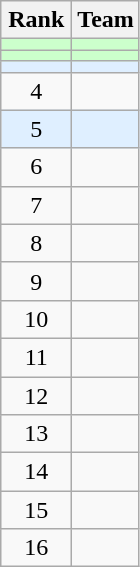<table class="wikitable" style="text-align:center">
<tr>
<th width=40>Rank</th>
<th>Team</th>
</tr>
<tr bgcolor=#ccffcc>
<td></td>
<td style="text-align:left"></td>
</tr>
<tr bgcolor=#ccffcc>
<td></td>
<td style="text-align:left"></td>
</tr>
<tr bgcolor=#dfefff>
<td></td>
<td style="text-align:left"></td>
</tr>
<tr>
<td>4</td>
<td style="text-align:left"></td>
</tr>
<tr bgcolor=#dfefff>
<td>5</td>
<td style="text-align:left"></td>
</tr>
<tr>
<td>6</td>
<td style="text-align:left"></td>
</tr>
<tr>
<td>7</td>
<td style="text-align:left"></td>
</tr>
<tr>
<td>8</td>
<td style="text-align:left"></td>
</tr>
<tr>
<td>9</td>
<td style="text-align:left"></td>
</tr>
<tr>
<td>10</td>
<td style="text-align:left"></td>
</tr>
<tr>
<td>11</td>
<td style="text-align:left"></td>
</tr>
<tr>
<td>12</td>
<td style="text-align:left"></td>
</tr>
<tr>
<td>13</td>
<td style="text-align:left"></td>
</tr>
<tr>
<td>14</td>
<td style="text-align:left"></td>
</tr>
<tr>
<td>15</td>
<td style="text-align:left"></td>
</tr>
<tr>
<td>16</td>
<td style="text-align:left"></td>
</tr>
</table>
